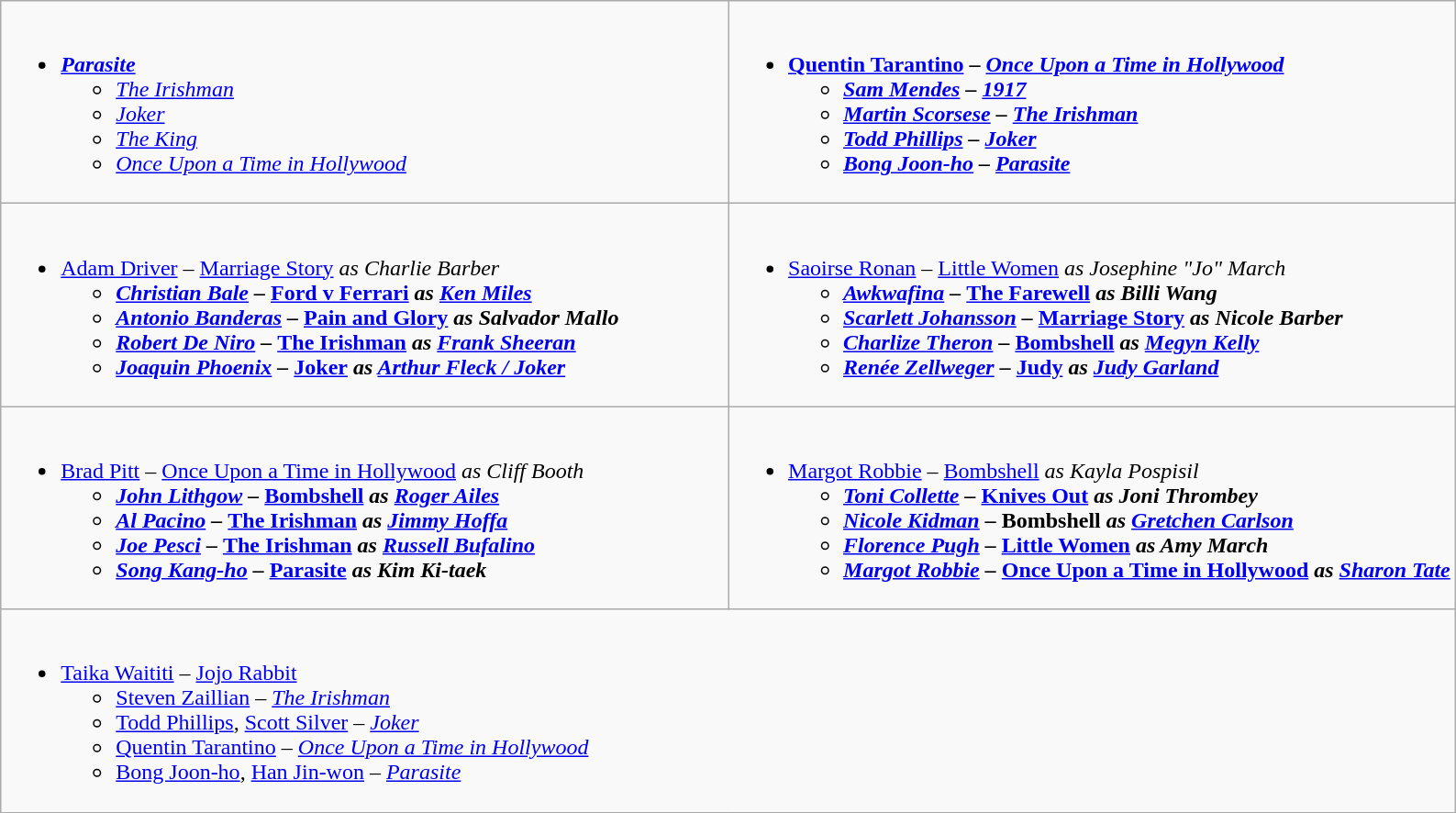<table class=wikitable style="width="300%">
<tr>
<td valign="top" width="50%"><br><ul><li><strong><em><a href='#'>Parasite</a></em></strong><ul><li><em><a href='#'>The Irishman</a></em></li><li><em><a href='#'>Joker</a></em></li><li><em><a href='#'>The King</a></em></li><li><em><a href='#'>Once Upon a Time in Hollywood</a></em></li></ul></li></ul></td>
<td valign="top" width="50%"><br><ul><li><strong><a href='#'>Quentin Tarantino</a> – <em><a href='#'>Once Upon a Time in Hollywood</a><strong><em><ul><li><a href='#'>Sam Mendes</a> – </em><a href='#'>1917</a><em></li><li><a href='#'>Martin Scorsese</a> – </em><a href='#'>The Irishman</a><em></li><li><a href='#'>Todd Phillips</a> – </em><a href='#'>Joker</a><em></li><li><a href='#'>Bong Joon-ho</a> – </em><a href='#'>Parasite</a><em></li></ul></li></ul></td>
</tr>
<tr>
<td valign="top" width="50%"><br><ul><li></strong><a href='#'>Adam Driver</a> – </em><a href='#'>Marriage Story</a><em> as Charlie Barber<strong><ul><li><a href='#'>Christian Bale</a> – </em><a href='#'>Ford v Ferrari</a><em> as <a href='#'>Ken Miles</a></li><li><a href='#'>Antonio Banderas</a> – </em><a href='#'>Pain and Glory</a><em> as Salvador Mallo</li><li><a href='#'>Robert De Niro</a> – </em><a href='#'>The Irishman</a><em> as <a href='#'>Frank Sheeran</a></li><li><a href='#'>Joaquin Phoenix</a> – </em><a href='#'>Joker</a><em> as <a href='#'>Arthur Fleck / Joker</a></li></ul></li></ul></td>
<td valign="top" width="50%"><br><ul><li></strong><a href='#'>Saoirse Ronan</a> – </em><a href='#'>Little Women</a><em> as Josephine "Jo" March<strong><ul><li><a href='#'>Awkwafina</a> – </em><a href='#'>The Farewell</a><em> as Billi Wang</li><li><a href='#'>Scarlett Johansson</a> – </em><a href='#'>Marriage Story</a><em> as Nicole Barber</li><li><a href='#'>Charlize Theron</a> – </em><a href='#'>Bombshell</a><em> as <a href='#'>Megyn Kelly</a></li><li><a href='#'>Renée Zellweger</a> – </em><a href='#'>Judy</a><em> as <a href='#'>Judy Garland</a></li></ul></li></ul></td>
</tr>
<tr>
<td valign="top" width="50%"><br><ul><li></strong><a href='#'>Brad Pitt</a> – </em><a href='#'>Once Upon a Time in Hollywood</a><em> as Cliff Booth<strong><ul><li><a href='#'>John Lithgow</a> – </em><a href='#'>Bombshell</a><em> as <a href='#'>Roger Ailes</a></li><li><a href='#'>Al Pacino</a> – </em><a href='#'>The Irishman</a><em> as <a href='#'>Jimmy Hoffa</a></li><li><a href='#'>Joe Pesci</a> – </em><a href='#'>The Irishman</a><em> as <a href='#'>Russell Bufalino</a></li><li><a href='#'>Song Kang-ho</a> – </em><a href='#'>Parasite</a><em> as Kim Ki-taek</li></ul></li></ul></td>
<td valign="top" width="50%"><br><ul><li></strong><a href='#'>Margot Robbie</a> – </em><a href='#'>Bombshell</a><em> as Kayla Pospisil<strong><ul><li><a href='#'>Toni Collette</a> – </em><a href='#'>Knives Out</a><em> as Joni Thrombey</li><li><a href='#'>Nicole Kidman</a> – </em>Bombshell<em> as <a href='#'>Gretchen Carlson</a></li><li><a href='#'>Florence Pugh</a> – </em><a href='#'>Little Women</a><em> as Amy March</li><li><a href='#'>Margot Robbie</a> – </em><a href='#'>Once Upon a Time in Hollywood</a><em> as <a href='#'>Sharon Tate</a></li></ul></li></ul></td>
</tr>
<tr>
<td colspan="2" valign="top" width="50%"><br><ul><li></strong><a href='#'>Taika Waititi</a> – </em><a href='#'>Jojo Rabbit</a></em></strong><ul><li><a href='#'>Steven Zaillian</a> – <em><a href='#'>The Irishman</a></em></li><li><a href='#'>Todd Phillips</a>, <a href='#'>Scott Silver</a> – <em><a href='#'>Joker</a></em></li><li><a href='#'>Quentin Tarantino</a> – <em><a href='#'>Once Upon a Time in Hollywood</a></em></li><li><a href='#'>Bong Joon-ho</a>, <a href='#'>Han Jin-won</a> – <em><a href='#'>Parasite</a></em></li></ul></li></ul></td>
</tr>
<tr>
</tr>
</table>
